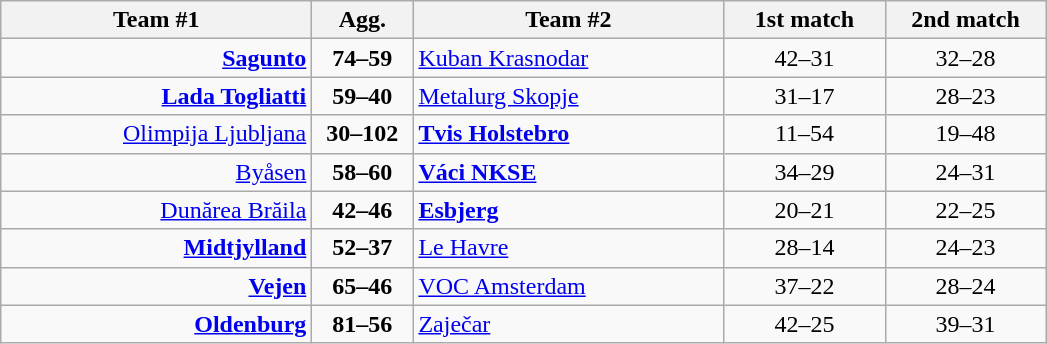<table class=wikitable style="text-align:center">
<tr>
<th width=200>Team #1</th>
<th width=60>Agg.</th>
<th width=200>Team #2</th>
<th width=100>1st match</th>
<th width=100>2nd match</th>
</tr>
<tr>
<td align=right><strong><a href='#'>Sagunto</a></strong> </td>
<td><strong>74–59</strong></td>
<td align=left> <a href='#'>Kuban Krasnodar</a></td>
<td align=center>42–31</td>
<td align=center>32–28</td>
</tr>
<tr>
<td align=right><strong><a href='#'>Lada Togliatti</a></strong> </td>
<td><strong>59–40</strong></td>
<td align=left> <a href='#'>Metalurg Skopje</a></td>
<td align=center>31–17</td>
<td align=center>28–23</td>
</tr>
<tr>
<td align=right><a href='#'>Olimpija Ljubljana</a> </td>
<td><strong>30–102</strong></td>
<td align=left> <strong><a href='#'>Tvis Holstebro</a></strong></td>
<td align=center>11–54</td>
<td align=center>19–48</td>
</tr>
<tr>
<td align=right><a href='#'>Byåsen</a> </td>
<td><strong>58–60</strong></td>
<td align=left> <strong><a href='#'>Váci NKSE</a></strong></td>
<td align=center>34–29</td>
<td align=center>24–31</td>
</tr>
<tr>
<td align=right><a href='#'>Dunărea Brăila</a> </td>
<td><strong>42–46</strong></td>
<td align=left> <strong><a href='#'>Esbjerg</a></strong></td>
<td align=center>20–21</td>
<td align=center>22–25</td>
</tr>
<tr>
<td align=right><strong><a href='#'>Midtjylland</a></strong> </td>
<td><strong>52–37</strong></td>
<td align=left> <a href='#'>Le Havre</a></td>
<td align=center>28–14</td>
<td align=center>24–23</td>
</tr>
<tr>
<td align=right><strong><a href='#'>Vejen</a></strong> </td>
<td><strong>65–46</strong></td>
<td align=left> <a href='#'>VOC Amsterdam</a></td>
<td align=center>37–22</td>
<td align=center>28–24</td>
</tr>
<tr>
<td align=right><strong><a href='#'>Oldenburg</a></strong> </td>
<td><strong>81–56</strong></td>
<td align=left> <a href='#'>Zaječar</a></td>
<td align=center>42–25</td>
<td align=center>39–31</td>
</tr>
</table>
